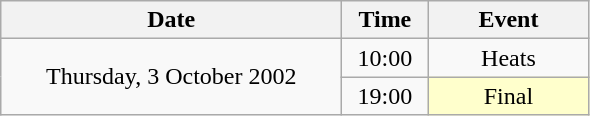<table class = "wikitable" style="text-align:center;">
<tr>
<th width=220>Date</th>
<th width=50>Time</th>
<th width=100>Event</th>
</tr>
<tr>
<td rowspan=2>Thursday, 3 October 2002</td>
<td>10:00</td>
<td>Heats</td>
</tr>
<tr>
<td>19:00</td>
<td bgcolor=ffffcc>Final</td>
</tr>
</table>
